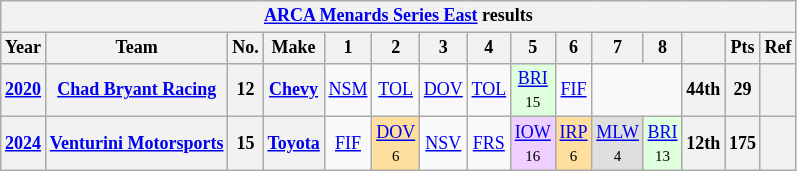<table class="wikitable" style="text-align:center; font-size:75%">
<tr>
<th colspan=15><a href='#'>ARCA Menards Series East</a> results</th>
</tr>
<tr>
<th>Year</th>
<th>Team</th>
<th>No.</th>
<th>Make</th>
<th>1</th>
<th>2</th>
<th>3</th>
<th>4</th>
<th>5</th>
<th>6</th>
<th>7</th>
<th>8</th>
<th></th>
<th>Pts</th>
<th>Ref</th>
</tr>
<tr>
<th><a href='#'>2020</a></th>
<th><a href='#'>Chad Bryant Racing</a></th>
<th>12</th>
<th><a href='#'>Chevy</a></th>
<td><a href='#'>NSM</a></td>
<td><a href='#'>TOL</a></td>
<td><a href='#'>DOV</a></td>
<td><a href='#'>TOL</a></td>
<td style="background:#DFFFDF;"><a href='#'>BRI</a><br><small>15</small></td>
<td><a href='#'>FIF</a></td>
<td colspan=2></td>
<th>44th</th>
<th>29</th>
<th></th>
</tr>
<tr>
<th><a href='#'>2024</a></th>
<th><a href='#'>Venturini Motorsports</a></th>
<th>15</th>
<th><a href='#'>Toyota</a></th>
<td><a href='#'>FIF</a></td>
<td style="background:#FFDF9F;"><a href='#'>DOV</a><br><small>6</small></td>
<td><a href='#'>NSV</a></td>
<td><a href='#'>FRS</a></td>
<td style="background:#EFCFFF;"><a href='#'>IOW</a><br><small>16</small></td>
<td style="background:#FFDF9F;"><a href='#'>IRP</a><br><small>6</small></td>
<td style="background:#DFDFDF;"><a href='#'>MLW</a><br><small>4</small></td>
<td style="background:#DFFFDF;"><a href='#'>BRI</a><br><small>13</small></td>
<th>12th</th>
<th>175</th>
<th></th>
</tr>
</table>
